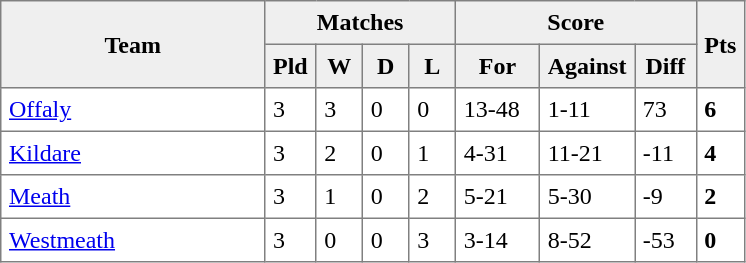<table style=border-collapse:collapse border=1 cellspacing=0 cellpadding=5>
<tr align=center bgcolor=#efefef>
<th rowspan=2 width=165>Team</th>
<th colspan=4>Matches</th>
<th colspan=3>Score</th>
<th rowspan=2width=20>Pts</th>
</tr>
<tr align=center bgcolor=#efefef>
<th width=20>Pld</th>
<th width=20>W</th>
<th width=20>D</th>
<th width=20>L</th>
<th width=45>For</th>
<th width=45>Against</th>
<th width=30>Diff</th>
</tr>
<tr>
<td style="text-align:left;"><a href='#'>Offaly</a></td>
<td>3</td>
<td>3</td>
<td>0</td>
<td>0</td>
<td>13-48</td>
<td>1-11</td>
<td>73</td>
<td><strong>6</strong></td>
</tr>
<tr>
<td style="text-align:left;"><a href='#'>Kildare</a></td>
<td>3</td>
<td>2</td>
<td>0</td>
<td>1</td>
<td>4-31</td>
<td>11-21</td>
<td>-11</td>
<td><strong>4</strong></td>
</tr>
<tr>
<td style="text-align:left;"><a href='#'>Meath</a></td>
<td>3</td>
<td>1</td>
<td>0</td>
<td>2</td>
<td>5-21</td>
<td>5-30</td>
<td>-9</td>
<td><strong>2</strong></td>
</tr>
<tr>
<td style="text-align:left;"><a href='#'>Westmeath</a></td>
<td>3</td>
<td>0</td>
<td>0</td>
<td>3</td>
<td>3-14</td>
<td>8-52</td>
<td>-53</td>
<td><strong>0</strong></td>
</tr>
</table>
